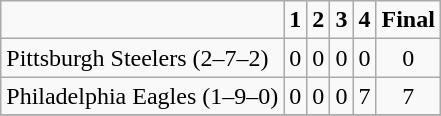<table class="wikitable">
<tr>
<td></td>
<td><strong>1</strong></td>
<td><strong>2</strong></td>
<td><strong>3</strong></td>
<td><strong>4</strong></td>
<td><strong>Final</strong></td>
</tr>
<tr align="center" bgcolor="">
<td – align="left">Pittsburgh Steelers (2–7–2)</td>
<td>0</td>
<td>0</td>
<td>0</td>
<td>0</td>
<td>0</td>
</tr>
<tr align="center" bgcolor="">
<td – align="left">Philadelphia Eagles (1–9–0)</td>
<td>0</td>
<td>0</td>
<td>0</td>
<td>7</td>
<td>7</td>
</tr>
<tr align="center" bgcolor="">
</tr>
</table>
